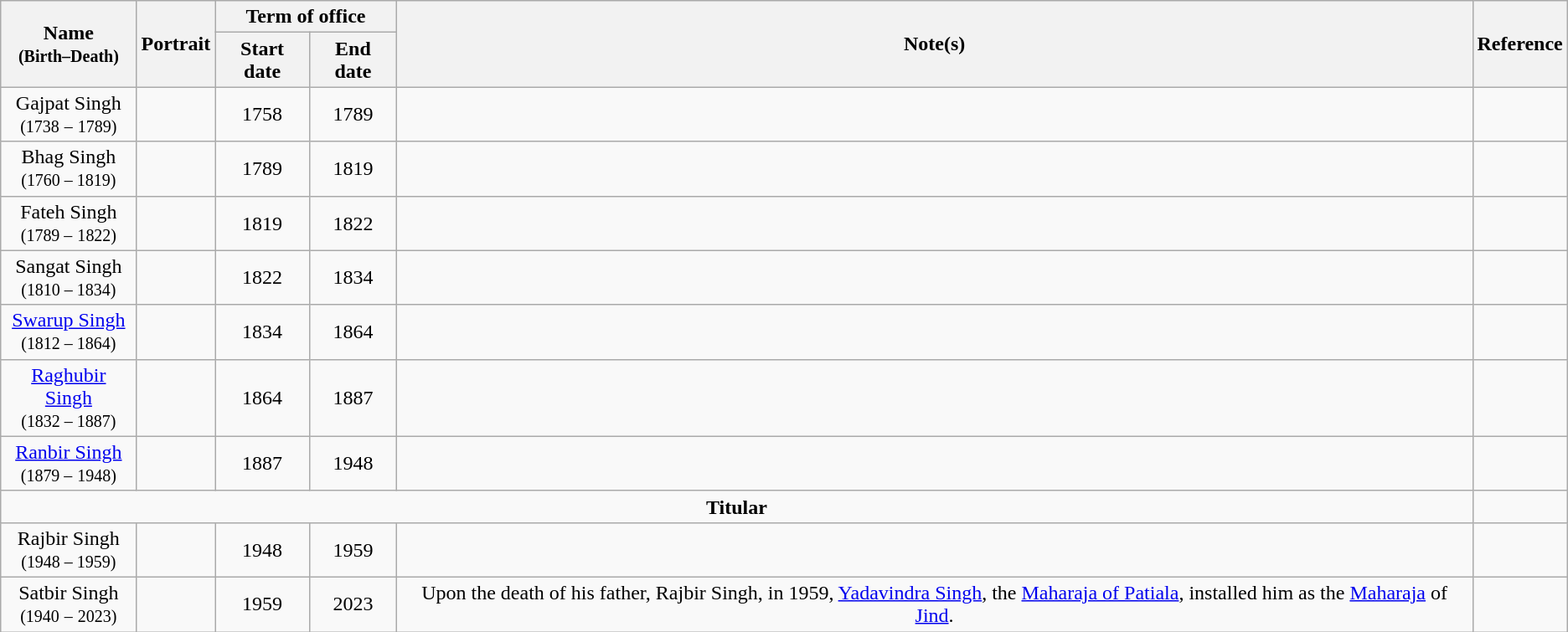<table class="wikitable" style="text-align:center">
<tr>
<th rowspan="2">Name<br><small>(Birth–Death)</small></th>
<th rowspan="2">Portrait</th>
<th colspan="2">Term of office</th>
<th rowspan="2">Note(s)</th>
<th rowspan="2">Reference</th>
</tr>
<tr>
<th>Start date</th>
<th>End date</th>
</tr>
<tr>
<td>Gajpat Singh<br><small>(</small><small>1738</small> <small>–</small> <small>1789</small><small>)</small></td>
<td></td>
<td>1758</td>
<td>1789</td>
<td></td>
<td></td>
</tr>
<tr>
<td>Bhag Singh<br><small>(</small><small>1760 – 1819)</small></td>
<td></td>
<td>1789</td>
<td>1819</td>
<td></td>
<td></td>
</tr>
<tr>
<td>Fateh Singh<br><small>(</small><small>1789 –</small> <small>1</small><small>822)</small></td>
<td></td>
<td>1819</td>
<td>1822</td>
<td></td>
<td></td>
</tr>
<tr>
<td>Sangat Singh<br><small>(</small><small>1810 – 1834)</small></td>
<td></td>
<td>1822</td>
<td>1834</td>
<td></td>
<td></td>
</tr>
<tr>
<td><a href='#'>Swarup Singh</a><br><small>(</small><small>1812 – 1864)</small></td>
<td></td>
<td>1834</td>
<td>1864</td>
<td></td>
<td></td>
</tr>
<tr>
<td><a href='#'>Raghubir Singh</a><br><small>(</small><small>1832 – 1887)</small></td>
<td></td>
<td>1864</td>
<td>1887</td>
<td></td>
<td></td>
</tr>
<tr>
<td><a href='#'>Ranbir Singh</a><br><small>(</small><small>1879 –</small> <small>1948)</small></td>
<td></td>
<td>1887</td>
<td>1948</td>
<td></td>
<td></td>
</tr>
<tr>
<td colspan="5"><strong>Titular</strong></td>
<td></td>
</tr>
<tr>
<td>Rajbir Singh<br><small>(</small><small>1948 – 1959)</small></td>
<td></td>
<td>1948</td>
<td>1959</td>
<td></td>
<td></td>
</tr>
<tr>
<td>Satbir Singh<br><small>(</small><small>1940</small> <small>–</small> <small>2023)</small></td>
<td></td>
<td>1959</td>
<td>2023</td>
<td>Upon the death of his father, Rajbir Singh, in 1959, <a href='#'>Yadavindra Singh</a>, the <a href='#'>Maharaja of Patiala</a>, installed him as the <a href='#'>Maharaja</a> of <a href='#'>Jind</a>.</td>
<td></td>
</tr>
</table>
